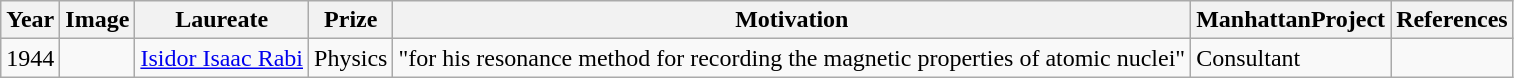<table class="wikitable sortable">
<tr>
<th>Year</th>
<th class="unportable">Image</th>
<th>Laureate</th>
<th>Prize</th>
<th>Motivation</th>
<th>ManhattanProject</th>
<th>References</th>
</tr>
<tr>
<td>1944</td>
<td !scope="row"></td>
<td><a href='#'>Isidor Isaac Rabi</a></td>
<td>Physics</td>
<td>"for his resonance method for recording the magnetic properties of atomic nuclei"</td>
<td>Consultant</td>
<td></td>
</tr>
</table>
